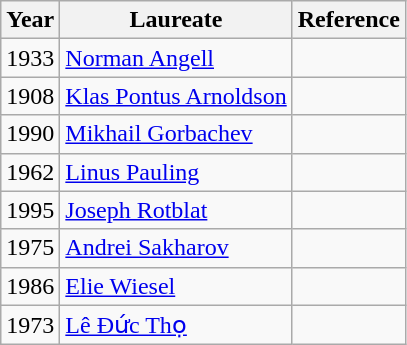<table class="wikitable sortable">
<tr>
<th>Year</th>
<th>Laureate</th>
<th>Reference</th>
</tr>
<tr>
<td>1933</td>
<td><a href='#'>Norman Angell</a></td>
<td></td>
</tr>
<tr>
<td>1908</td>
<td><a href='#'>Klas Pontus Arnoldson</a></td>
<td></td>
</tr>
<tr>
<td>1990</td>
<td><a href='#'>Mikhail Gorbachev</a></td>
<td></td>
</tr>
<tr>
<td>1962</td>
<td><a href='#'>Linus Pauling</a></td>
<td></td>
</tr>
<tr>
<td>1995</td>
<td><a href='#'>Joseph Rotblat</a></td>
<td></td>
</tr>
<tr>
<td>1975</td>
<td><a href='#'>Andrei Sakharov</a></td>
<td></td>
</tr>
<tr>
<td>1986</td>
<td><a href='#'>Elie Wiesel</a></td>
<td></td>
</tr>
<tr>
<td>1973</td>
<td><a href='#'>Lê Đức Thọ</a></td>
<td></td>
</tr>
</table>
